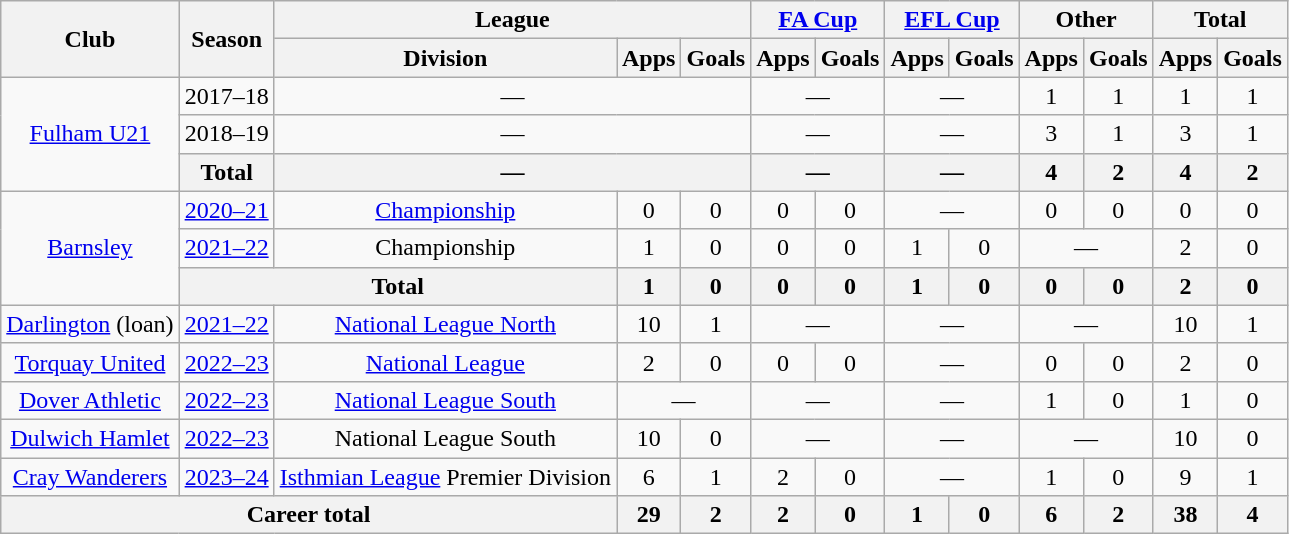<table class="wikitable" style="text-align: center">
<tr>
<th rowspan="2">Club</th>
<th rowspan="2">Season</th>
<th colspan="3">League</th>
<th colspan="2"><a href='#'>FA Cup</a></th>
<th colspan="2"><a href='#'>EFL Cup</a></th>
<th colspan="2">Other</th>
<th colspan="2">Total</th>
</tr>
<tr>
<th>Division</th>
<th>Apps</th>
<th>Goals</th>
<th>Apps</th>
<th>Goals</th>
<th>Apps</th>
<th>Goals</th>
<th>Apps</th>
<th>Goals</th>
<th>Apps</th>
<th>Goals</th>
</tr>
<tr>
<td rowspan="3"><a href='#'>Fulham U21</a></td>
<td>2017–18</td>
<td colspan=3>—</td>
<td colspan=2>—</td>
<td colspan=2>—</td>
<td>1</td>
<td>1</td>
<td>1</td>
<td>1</td>
</tr>
<tr>
<td>2018–19</td>
<td colspan=3>—</td>
<td colspan=2>—</td>
<td colspan=2>—</td>
<td>3</td>
<td>1</td>
<td>3</td>
<td>1</td>
</tr>
<tr>
<th colspan="1">Total</th>
<th colspan=3>—</th>
<th colspan=2>—</th>
<th colspan=2>—</th>
<th>4</th>
<th>2</th>
<th>4</th>
<th>2</th>
</tr>
<tr>
<td rowspan="3"><a href='#'>Barnsley</a></td>
<td><a href='#'>2020–21</a></td>
<td><a href='#'>Championship</a></td>
<td>0</td>
<td>0</td>
<td>0</td>
<td>0</td>
<td colspan=2>—</td>
<td>0</td>
<td>0</td>
<td>0</td>
<td>0</td>
</tr>
<tr>
<td><a href='#'>2021–22</a></td>
<td>Championship</td>
<td>1</td>
<td>0</td>
<td>0</td>
<td>0</td>
<td>1</td>
<td>0</td>
<td colspan=2>—</td>
<td>2</td>
<td>0</td>
</tr>
<tr>
<th colspan="2">Total</th>
<th>1</th>
<th>0</th>
<th>0</th>
<th>0</th>
<th>1</th>
<th>0</th>
<th>0</th>
<th>0</th>
<th>2</th>
<th>0</th>
</tr>
<tr>
<td><a href='#'>Darlington</a> (loan)</td>
<td><a href='#'>2021–22</a></td>
<td><a href='#'>National League North</a></td>
<td>10</td>
<td>1</td>
<td colspan=2>—</td>
<td colspan=2>—</td>
<td colspan=2>—</td>
<td>10</td>
<td>1</td>
</tr>
<tr>
<td><a href='#'>Torquay United</a></td>
<td><a href='#'>2022–23</a></td>
<td><a href='#'>National League</a></td>
<td>2</td>
<td>0</td>
<td>0</td>
<td>0</td>
<td colspan=2>—</td>
<td>0</td>
<td>0</td>
<td>2</td>
<td>0</td>
</tr>
<tr>
<td><a href='#'>Dover Athletic</a></td>
<td><a href='#'>2022–23</a></td>
<td><a href='#'>National League South</a></td>
<td colspan=2>—</td>
<td colspan=2>—</td>
<td colspan=2>—</td>
<td>1</td>
<td>0</td>
<td>1</td>
<td>0</td>
</tr>
<tr>
<td><a href='#'>Dulwich Hamlet</a></td>
<td><a href='#'>2022–23</a></td>
<td>National League South</td>
<td>10</td>
<td>0</td>
<td colspan=2>—</td>
<td colspan=2>—</td>
<td colspan=2>—</td>
<td>10</td>
<td>0</td>
</tr>
<tr>
<td><a href='#'>Cray Wanderers</a></td>
<td><a href='#'>2023–24</a></td>
<td><a href='#'>Isthmian League</a> Premier Division</td>
<td>6</td>
<td>1</td>
<td>2</td>
<td>0</td>
<td colspan=2>—</td>
<td>1</td>
<td>0</td>
<td>9</td>
<td>1</td>
</tr>
<tr>
<th colspan="3">Career total</th>
<th>29</th>
<th>2</th>
<th>2</th>
<th>0</th>
<th>1</th>
<th>0</th>
<th>6</th>
<th>2</th>
<th>38</th>
<th>4</th>
</tr>
</table>
